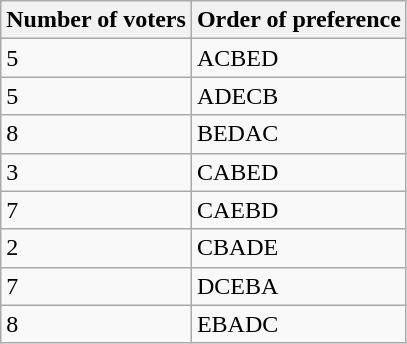<table class="wikitable">
<tr>
<th>Number of voters</th>
<th>Order of preference</th>
</tr>
<tr>
<td>5</td>
<td>ACBED</td>
</tr>
<tr>
<td>5</td>
<td>ADECB</td>
</tr>
<tr>
<td>8</td>
<td>BEDAC</td>
</tr>
<tr>
<td>3</td>
<td>CABED</td>
</tr>
<tr>
<td>7</td>
<td>CAEBD</td>
</tr>
<tr>
<td>2</td>
<td>CBADE</td>
</tr>
<tr>
<td>7</td>
<td>DCEBA</td>
</tr>
<tr>
<td>8</td>
<td>EBADC</td>
</tr>
</table>
